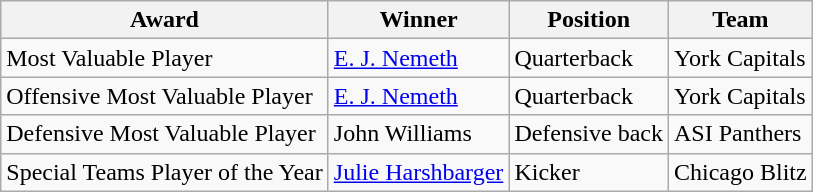<table class="wikitable">
<tr>
<th>Award</th>
<th>Winner</th>
<th>Position</th>
<th>Team</th>
</tr>
<tr>
<td>Most Valuable Player</td>
<td><a href='#'>E. J. Nemeth</a></td>
<td>Quarterback</td>
<td>York Capitals</td>
</tr>
<tr>
<td>Offensive Most Valuable Player</td>
<td><a href='#'>E. J. Nemeth</a></td>
<td>Quarterback</td>
<td>York Capitals</td>
</tr>
<tr>
<td>Defensive Most Valuable Player</td>
<td>John Williams</td>
<td>Defensive back</td>
<td>ASI Panthers</td>
</tr>
<tr>
<td>Special Teams Player of the Year</td>
<td><a href='#'>Julie Harshbarger</a></td>
<td>Kicker</td>
<td>Chicago Blitz</td>
</tr>
</table>
